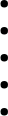<table>
<tr>
<td><br><ul><li></li><li></li><li></li><li></li><li></li></ul></td>
</tr>
</table>
